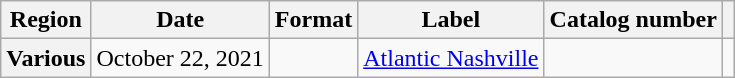<table class="wikitable plainrowheaders">
<tr>
<th scope="col">Region</th>
<th scope="col">Date</th>
<th scope="col">Format</th>
<th scope="col">Label</th>
<th scope="col">Catalog number</th>
<th scope="col"></th>
</tr>
<tr>
<th scope="row" rowspan="2">Various</th>
<td rowspan="2">October 22, 2021</td>
<td></td>
<td rowspan="2"><a href='#'>Atlantic Nashville</a></td>
<td></td>
<td></td>
</tr>
</table>
